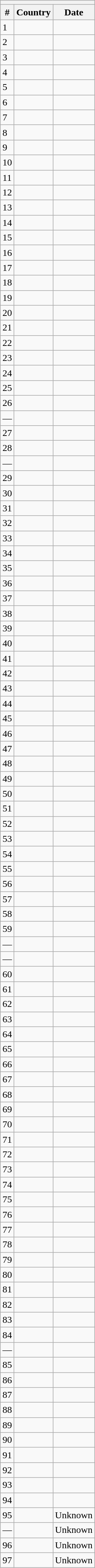<table class="wikitable sortable">
<tr>
<th colspan="3"></th>
</tr>
<tr>
<th>#</th>
<th>Country</th>
<th>Date</th>
</tr>
<tr>
<td>1</td>
<td></td>
<td></td>
</tr>
<tr>
<td>2</td>
<td></td>
<td></td>
</tr>
<tr>
<td>3</td>
<td></td>
<td></td>
</tr>
<tr>
<td>4</td>
<td></td>
<td></td>
</tr>
<tr>
<td>5</td>
<td></td>
<td></td>
</tr>
<tr>
<td>6</td>
<td></td>
<td></td>
</tr>
<tr>
<td>7</td>
<td></td>
<td></td>
</tr>
<tr>
<td>8</td>
<td></td>
<td></td>
</tr>
<tr>
<td>9</td>
<td></td>
<td></td>
</tr>
<tr>
<td>10</td>
<td></td>
<td></td>
</tr>
<tr>
<td>11</td>
<td></td>
<td></td>
</tr>
<tr>
<td>12</td>
<td></td>
<td></td>
</tr>
<tr>
<td>13</td>
<td></td>
<td></td>
</tr>
<tr>
<td>14</td>
<td></td>
<td></td>
</tr>
<tr>
<td>15</td>
<td></td>
<td></td>
</tr>
<tr>
<td>16</td>
<td></td>
<td></td>
</tr>
<tr>
<td>17</td>
<td></td>
<td></td>
</tr>
<tr>
<td>18</td>
<td></td>
<td></td>
</tr>
<tr>
<td>19</td>
<td></td>
<td></td>
</tr>
<tr>
<td>20</td>
<td></td>
<td></td>
</tr>
<tr>
<td>21</td>
<td></td>
<td></td>
</tr>
<tr>
<td>22</td>
<td></td>
<td></td>
</tr>
<tr>
<td>23</td>
<td></td>
<td></td>
</tr>
<tr>
<td>24</td>
<td></td>
<td></td>
</tr>
<tr>
<td>25</td>
<td></td>
<td></td>
</tr>
<tr>
<td>26</td>
<td></td>
<td></td>
</tr>
<tr>
<td>—</td>
<td></td>
<td></td>
</tr>
<tr>
<td>27</td>
<td></td>
<td></td>
</tr>
<tr>
<td>28</td>
<td></td>
<td></td>
</tr>
<tr>
<td>—</td>
<td></td>
<td></td>
</tr>
<tr>
<td>29</td>
<td></td>
<td></td>
</tr>
<tr>
<td>30</td>
<td></td>
<td></td>
</tr>
<tr>
<td>31</td>
<td></td>
<td></td>
</tr>
<tr>
<td>32</td>
<td></td>
<td></td>
</tr>
<tr>
<td>33</td>
<td></td>
<td></td>
</tr>
<tr>
<td>34</td>
<td></td>
<td></td>
</tr>
<tr>
<td>35</td>
<td></td>
<td></td>
</tr>
<tr>
<td>36</td>
<td></td>
<td></td>
</tr>
<tr>
<td>37</td>
<td></td>
<td></td>
</tr>
<tr>
<td>38</td>
<td></td>
<td></td>
</tr>
<tr>
<td>39</td>
<td></td>
<td></td>
</tr>
<tr>
<td>40</td>
<td></td>
<td></td>
</tr>
<tr>
<td>41</td>
<td></td>
<td></td>
</tr>
<tr>
<td>42</td>
<td></td>
<td></td>
</tr>
<tr>
<td>43</td>
<td></td>
<td></td>
</tr>
<tr>
<td>44</td>
<td></td>
<td></td>
</tr>
<tr>
<td>45</td>
<td></td>
<td></td>
</tr>
<tr>
<td>46</td>
<td></td>
<td></td>
</tr>
<tr>
<td>47</td>
<td></td>
<td></td>
</tr>
<tr>
<td>48</td>
<td></td>
<td></td>
</tr>
<tr>
<td>49</td>
<td></td>
<td></td>
</tr>
<tr>
<td>50</td>
<td></td>
<td></td>
</tr>
<tr>
<td>51</td>
<td></td>
<td></td>
</tr>
<tr>
<td>52</td>
<td></td>
<td></td>
</tr>
<tr>
<td>53</td>
<td></td>
<td></td>
</tr>
<tr>
<td>54</td>
<td></td>
<td></td>
</tr>
<tr>
<td>55</td>
<td></td>
<td></td>
</tr>
<tr>
<td>56</td>
<td></td>
<td></td>
</tr>
<tr>
<td>57</td>
<td></td>
<td></td>
</tr>
<tr>
<td>58</td>
<td></td>
<td></td>
</tr>
<tr>
<td>59</td>
<td></td>
<td></td>
</tr>
<tr>
<td>—</td>
<td></td>
<td></td>
</tr>
<tr>
<td>—</td>
<td></td>
<td></td>
</tr>
<tr>
<td>60</td>
<td></td>
<td></td>
</tr>
<tr>
<td>61</td>
<td></td>
<td></td>
</tr>
<tr>
<td>62</td>
<td></td>
<td></td>
</tr>
<tr>
<td>63</td>
<td></td>
<td></td>
</tr>
<tr>
<td>64</td>
<td></td>
<td></td>
</tr>
<tr>
<td>65</td>
<td></td>
<td></td>
</tr>
<tr>
<td>66</td>
<td></td>
<td></td>
</tr>
<tr>
<td>67</td>
<td></td>
<td></td>
</tr>
<tr>
<td>68</td>
<td></td>
<td></td>
</tr>
<tr>
<td>69</td>
<td></td>
<td></td>
</tr>
<tr>
<td>70</td>
<td></td>
<td></td>
</tr>
<tr>
<td>71</td>
<td></td>
<td></td>
</tr>
<tr>
<td>72</td>
<td></td>
<td></td>
</tr>
<tr>
<td>73</td>
<td></td>
<td></td>
</tr>
<tr>
<td>74</td>
<td></td>
<td></td>
</tr>
<tr>
<td>75</td>
<td></td>
<td></td>
</tr>
<tr>
<td>76</td>
<td></td>
<td></td>
</tr>
<tr>
<td>77</td>
<td></td>
<td></td>
</tr>
<tr>
<td>78</td>
<td></td>
<td></td>
</tr>
<tr>
<td>79</td>
<td></td>
<td></td>
</tr>
<tr>
<td>80</td>
<td></td>
<td></td>
</tr>
<tr>
<td>81</td>
<td></td>
<td></td>
</tr>
<tr>
<td>82</td>
<td></td>
<td></td>
</tr>
<tr>
<td>83</td>
<td></td>
<td></td>
</tr>
<tr>
<td>84</td>
<td></td>
<td></td>
</tr>
<tr>
<td>—</td>
<td></td>
<td></td>
</tr>
<tr>
<td>85</td>
<td></td>
<td></td>
</tr>
<tr>
<td>86</td>
<td></td>
<td></td>
</tr>
<tr>
<td>87</td>
<td></td>
<td></td>
</tr>
<tr>
<td>88</td>
<td></td>
<td></td>
</tr>
<tr>
<td>89</td>
<td></td>
<td></td>
</tr>
<tr>
<td>90</td>
<td></td>
<td></td>
</tr>
<tr>
<td>91</td>
<td></td>
<td></td>
</tr>
<tr>
<td>92</td>
<td></td>
<td></td>
</tr>
<tr>
<td>93</td>
<td></td>
<td></td>
</tr>
<tr>
<td>94</td>
<td></td>
<td></td>
</tr>
<tr>
<td>95</td>
<td></td>
<td>Unknown</td>
</tr>
<tr>
<td>—</td>
<td></td>
<td>Unknown</td>
</tr>
<tr>
<td>96</td>
<td></td>
<td>Unknown</td>
</tr>
<tr>
<td>97</td>
<td></td>
<td>Unknown</td>
</tr>
</table>
